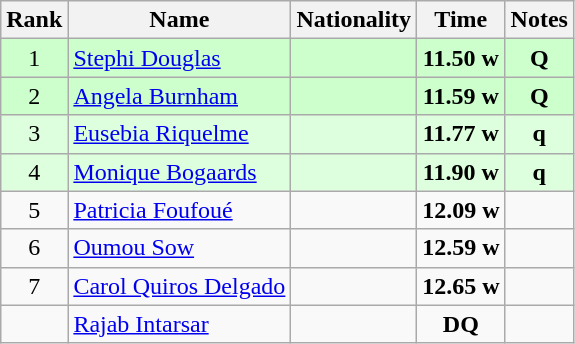<table class="wikitable sortable" style="text-align:center">
<tr>
<th>Rank</th>
<th>Name</th>
<th>Nationality</th>
<th>Time</th>
<th>Notes</th>
</tr>
<tr bgcolor=ccffcc>
<td>1</td>
<td align=left><a href='#'>Stephi Douglas</a></td>
<td align=left></td>
<td><strong>11.50</strong> <strong>w</strong></td>
<td><strong>Q</strong></td>
</tr>
<tr bgcolor=ccffcc>
<td>2</td>
<td align=left><a href='#'>Angela Burnham</a></td>
<td align=left></td>
<td><strong>11.59</strong> <strong>w</strong></td>
<td><strong>Q</strong></td>
</tr>
<tr bgcolor=ddffdd>
<td>3</td>
<td align=left><a href='#'>Eusebia Riquelme</a></td>
<td align=left></td>
<td><strong>11.77</strong> <strong>w</strong></td>
<td><strong>q</strong></td>
</tr>
<tr bgcolor=ddffdd>
<td>4</td>
<td align=left><a href='#'>Monique Bogaards</a></td>
<td align=left></td>
<td><strong>11.90</strong> <strong>w</strong></td>
<td><strong>q</strong></td>
</tr>
<tr>
<td>5</td>
<td align=left><a href='#'>Patricia Foufoué</a></td>
<td align=left></td>
<td><strong>12.09</strong> <strong>w</strong></td>
<td></td>
</tr>
<tr>
<td>6</td>
<td align=left><a href='#'>Oumou Sow</a></td>
<td align=left></td>
<td><strong>12.59</strong> <strong>w</strong></td>
<td></td>
</tr>
<tr>
<td>7</td>
<td align=left><a href='#'>Carol Quiros Delgado</a></td>
<td align=left></td>
<td><strong>12.65</strong> <strong>w</strong></td>
<td></td>
</tr>
<tr>
<td></td>
<td align=left><a href='#'>Rajab Intarsar</a></td>
<td align=left></td>
<td><strong>DQ</strong></td>
<td></td>
</tr>
</table>
